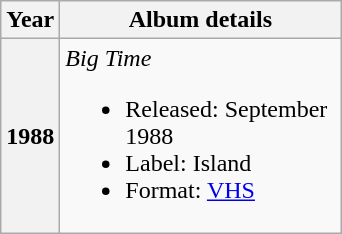<table class="wikitable" style="text-align:left;">
<tr>
<th scope="col">Year</th>
<th scope="col" style="width:180px">Album details</th>
</tr>
<tr>
<th scope="row">1988</th>
<td><em>Big Time</em><br><ul><li>Released: September 1988</li><li>Label: Island</li><li>Format: <a href='#'>VHS</a></li></ul></td>
</tr>
</table>
